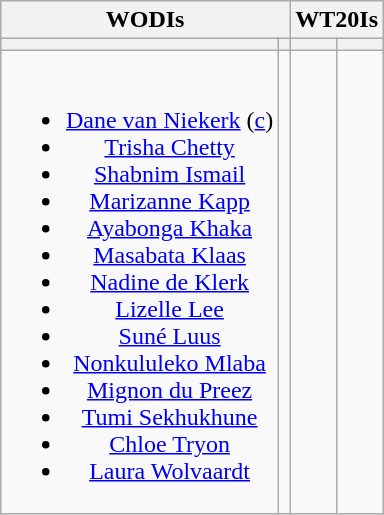<table class="wikitable" style="text-align:center; margin:auto">
<tr>
<th colspan=2>WODIs</th>
<th colspan=2>WT20Is</th>
</tr>
<tr>
<th></th>
<th></th>
<th></th>
<th></th>
</tr>
<tr style="vertical-align:top">
<td><br><ul><li><a href='#'>Dane van Niekerk</a> (<a href='#'>c</a>)</li><li><a href='#'>Trisha Chetty</a></li><li><a href='#'>Shabnim Ismail</a></li><li><a href='#'>Marizanne Kapp</a></li><li><a href='#'>Ayabonga Khaka</a></li><li><a href='#'>Masabata Klaas</a></li><li><a href='#'>Nadine de Klerk</a></li><li><a href='#'>Lizelle Lee</a></li><li><a href='#'>Suné Luus</a></li><li><a href='#'>Nonkululeko Mlaba</a></li><li><a href='#'>Mignon du Preez</a></li><li><a href='#'>Tumi Sekhukhune</a></li><li><a href='#'>Chloe Tryon</a></li><li><a href='#'>Laura Wolvaardt</a></li></ul></td>
<td></td>
<td></td>
<td></td>
</tr>
</table>
